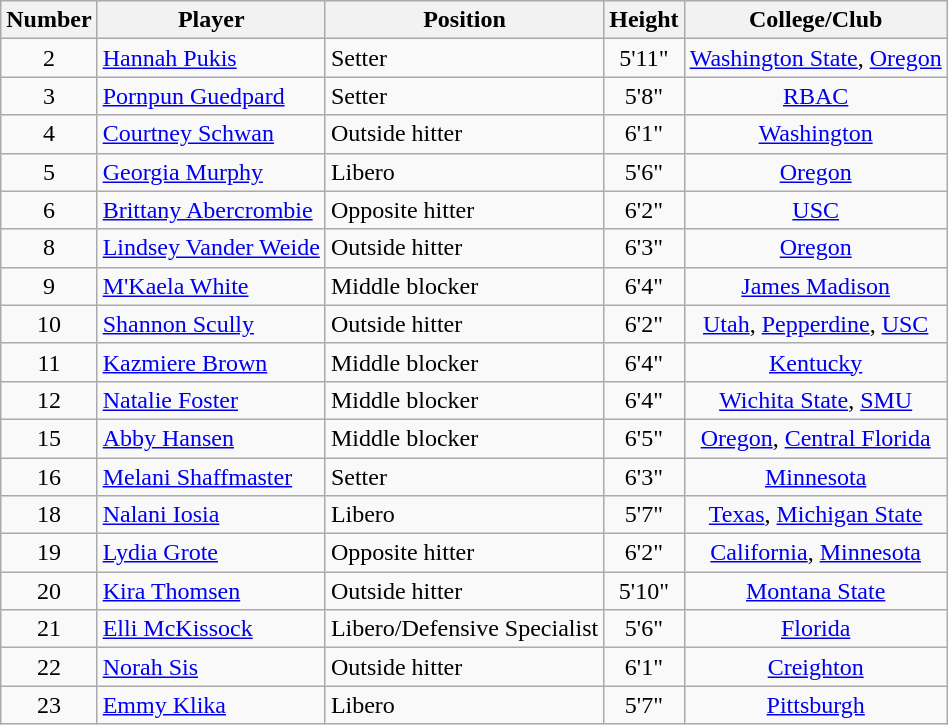<table class="wikitable" style="width:50%;">
<tr>
<th>Number</th>
<th>Player</th>
<th>Position</th>
<th>Height</th>
<th>College/Club</th>
</tr>
<tr>
<td align="center">2</td>
<td> <a href='#'>Hannah Pukis</a></td>
<td>Setter</td>
<td align="center">5'11"</td>
<td align="center"><a href='#'>Washington State</a>, <a href='#'>Oregon</a></td>
</tr>
<tr>
<td align="center">3</td>
<td> <a href='#'>Pornpun Guedpard</a></td>
<td>Setter</td>
<td align="center">5'8"</td>
<td align="center"><a href='#'>RBAC</a></td>
</tr>
<tr>
<td align="center">4</td>
<td> <a href='#'>Courtney Schwan</a></td>
<td>Outside hitter</td>
<td align="center">6'1"</td>
<td align="center"><a href='#'>Washington</a></td>
</tr>
<tr>
<td align=center>5</td>
<td> <a href='#'>Georgia Murphy</a></td>
<td>Libero</td>
<td align=center>5'6"</td>
<td align="center"><a href='#'>Oregon</a></td>
</tr>
<tr>
<td align="center">6</td>
<td> <a href='#'>Brittany Abercrombie</a></td>
<td>Opposite hitter</td>
<td align="center">6'2"</td>
<td align="center"><a href='#'>USC</a></td>
</tr>
<tr>
<td align="center">8</td>
<td> <a href='#'>Lindsey Vander Weide</a></td>
<td>Outside hitter</td>
<td align="center">6'3"</td>
<td align="center"><a href='#'>Oregon</a></td>
</tr>
<tr>
<td align=center>9</td>
<td> <a href='#'>M'Kaela White</a></td>
<td>Middle blocker</td>
<td align=center>6'4"</td>
<td align="center"><a href='#'>James Madison</a></td>
</tr>
<tr>
<td align="center">10</td>
<td> <a href='#'>Shannon Scully</a></td>
<td>Outside hitter</td>
<td align="center">6'2"</td>
<td align="center"><a href='#'>Utah</a>, <a href='#'>Pepperdine</a>, <a href='#'>USC</a></td>
</tr>
<tr>
<td align=center>11</td>
<td> <a href='#'>Kazmiere Brown</a></td>
<td>Middle blocker</td>
<td align=center>6'4"</td>
<td align="center"><a href='#'>Kentucky</a></td>
</tr>
<tr>
<td align="center">12</td>
<td> <a href='#'>Natalie Foster</a></td>
<td>Middle blocker</td>
<td align="center">6'4"</td>
<td align="center"><a href='#'>Wichita State</a>, <a href='#'>SMU</a></td>
</tr>
<tr>
<td align="center">15</td>
<td> <a href='#'>Abby Hansen</a></td>
<td>Middle blocker</td>
<td align="center">6'5"</td>
<td align="center"><a href='#'>Oregon</a>, <a href='#'>Central Florida</a></td>
</tr>
<tr>
<td align="center">16</td>
<td> <a href='#'>Melani Shaffmaster</a></td>
<td>Setter</td>
<td align="center">6'3"</td>
<td align="center"><a href='#'>Minnesota</a></td>
</tr>
<tr>
<td align="center">18</td>
<td> <a href='#'>Nalani Iosia</a></td>
<td>Libero</td>
<td align="center">5'7"</td>
<td align="center"><a href='#'>Texas</a>, <a href='#'>Michigan State</a></td>
</tr>
<tr>
<td align="center">19</td>
<td> <a href='#'>Lydia Grote</a></td>
<td>Opposite hitter</td>
<td align="center">6'2"</td>
<td align="center"><a href='#'>California</a>, <a href='#'>Minnesota</a></td>
</tr>
<tr>
<td align="center">20</td>
<td> <a href='#'>Kira Thomsen</a></td>
<td>Outside hitter</td>
<td align="center">5'10"</td>
<td align="center"><a href='#'>Montana State</a></td>
</tr>
<tr>
<td align="center">21</td>
<td> <a href='#'>Elli McKissock</a></td>
<td>Libero/Defensive Specialist</td>
<td align="center">5'6"</td>
<td align="center"><a href='#'>Florida</a></td>
</tr>
<tr>
<td align="center">22</td>
<td> <a href='#'>Norah Sis</a></td>
<td>Outside hitter</td>
<td align="center">6'1"</td>
<td align="center"><a href='#'>Creighton</a></td>
</tr>
<tr>
<td align="center">23</td>
<td> <a href='#'>Emmy Klika</a></td>
<td>Libero</td>
<td align="center">5'7"</td>
<td align="center"><a href='#'>Pittsburgh</a></td>
</tr>
</table>
